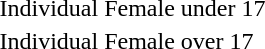<table>
<tr>
<td rowspan=2>Individual Female under 17</td>
<td rowspan=2></td>
<td rowspan=2></td>
<td></td>
</tr>
<tr>
<td></td>
</tr>
<tr>
<td rowspan=2>Individual Female over 17</td>
<td rowspan=2></td>
<td rowspan=2></td>
<td></td>
</tr>
<tr>
<td></td>
</tr>
<tr>
</tr>
</table>
